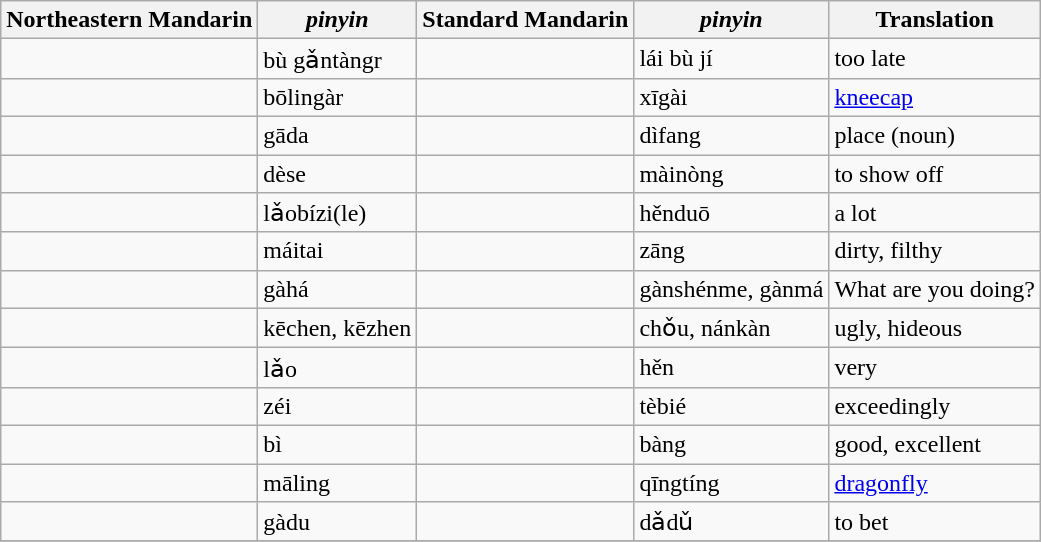<table class="wikitable">
<tr>
<th>Northeastern Mandarin</th>
<th><em>pinyin</em></th>
<th>Standard Mandarin</th>
<th><em>pinyin</em></th>
<th>Translation</th>
</tr>
<tr>
<td></td>
<td>bù gǎntàngr</td>
<td></td>
<td>lái bù jí</td>
<td>too late</td>
</tr>
<tr>
<td></td>
<td>bōlingàr</td>
<td></td>
<td>xīgài</td>
<td><a href='#'>kneecap</a></td>
</tr>
<tr>
<td></td>
<td>gāda</td>
<td></td>
<td>dìfang</td>
<td>place (noun)</td>
</tr>
<tr>
<td></td>
<td>dèse</td>
<td></td>
<td>màinòng</td>
<td>to show off</td>
</tr>
<tr>
<td></td>
<td>lǎobízi(le)</td>
<td></td>
<td>hěnduō</td>
<td>a lot</td>
</tr>
<tr>
<td></td>
<td>máitai</td>
<td></td>
<td>zāng</td>
<td>dirty, filthy</td>
</tr>
<tr>
<td></td>
<td>gàhá</td>
<td></td>
<td>gànshénme, gànmá</td>
<td>What are you doing?</td>
</tr>
<tr>
<td></td>
<td>kēchen, kēzhen</td>
<td></td>
<td>chǒu, nánkàn</td>
<td>ugly, hideous</td>
</tr>
<tr>
<td></td>
<td>lǎo</td>
<td></td>
<td>hěn</td>
<td>very</td>
</tr>
<tr>
<td></td>
<td>zéi</td>
<td></td>
<td>tèbié</td>
<td>exceedingly</td>
</tr>
<tr>
<td></td>
<td>bì</td>
<td></td>
<td>bàng</td>
<td>good, excellent</td>
</tr>
<tr>
<td></td>
<td>māling</td>
<td></td>
<td>qīngtíng</td>
<td><a href='#'>dragonfly</a></td>
</tr>
<tr>
<td></td>
<td>gàdu</td>
<td></td>
<td>dǎdǔ</td>
<td>to bet</td>
</tr>
<tr>
</tr>
</table>
